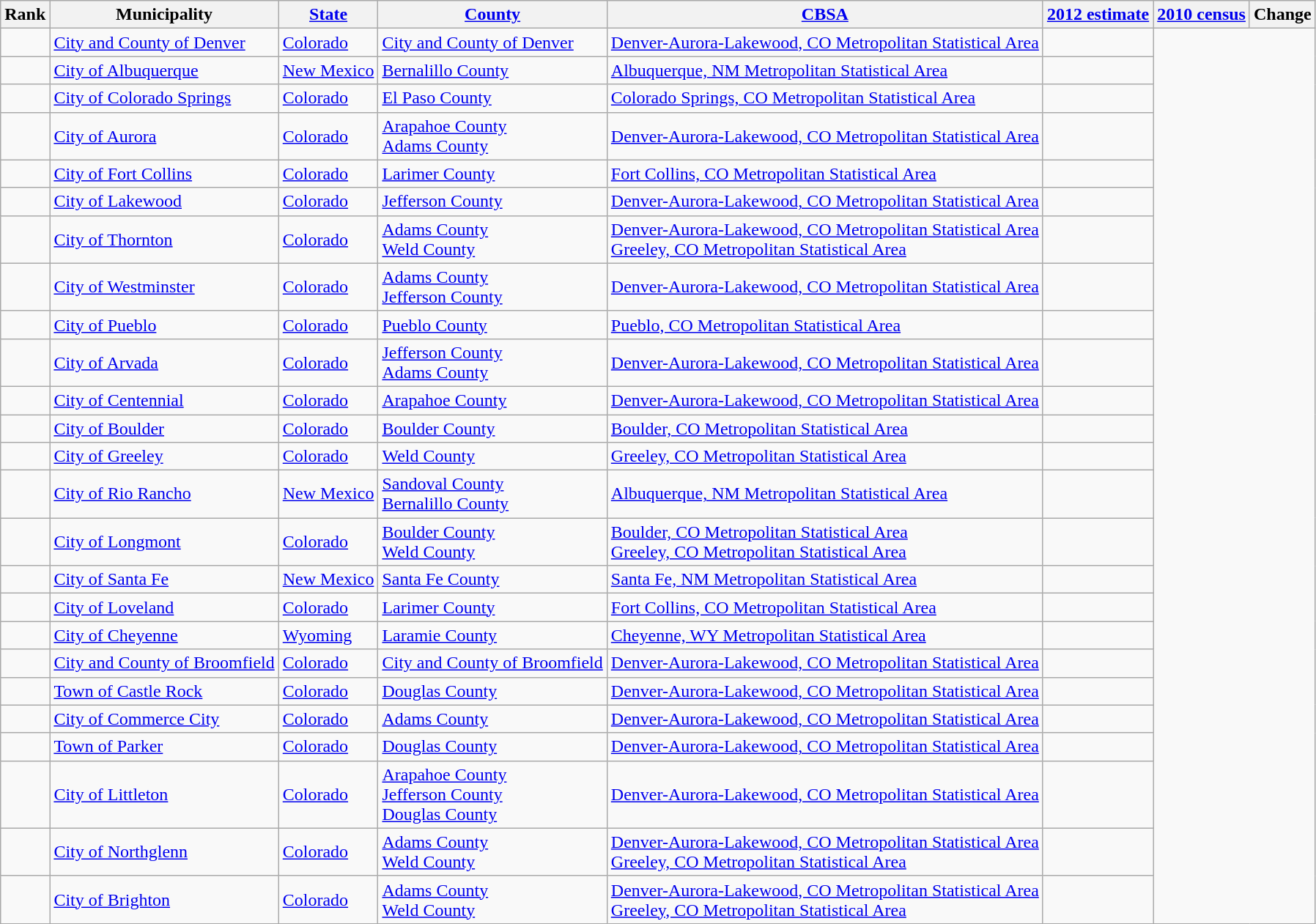<table class="wikitable sortable">
<tr>
<th>Rank</th>
<th>Municipality</th>
<th><a href='#'>State</a></th>
<th><a href='#'>County</a></th>
<th><a href='#'>CBSA</a></th>
<th><a href='#'>2012 estimate</a></th>
<th><a href='#'>2010 census</a></th>
<th>Change</th>
</tr>
<tr>
<td align=center></td>
<td><a href='#'>City and County of Denver</a></td>
<td><a href='#'>Colorado</a></td>
<td><a href='#'>City and County of Denver</a></td>
<td><a href='#'>Denver-Aurora-Lakewood, CO Metropolitan Statistical Area</a></td>
<td></td>
</tr>
<tr>
<td align=center></td>
<td><a href='#'>City of Albuquerque</a></td>
<td><a href='#'>New Mexico</a></td>
<td><a href='#'>Bernalillo County</a></td>
<td><a href='#'>Albuquerque, NM Metropolitan Statistical Area</a></td>
<td></td>
</tr>
<tr>
<td align=center></td>
<td><a href='#'>City of Colorado Springs</a></td>
<td><a href='#'>Colorado</a></td>
<td><a href='#'>El Paso County</a></td>
<td><a href='#'>Colorado Springs, CO Metropolitan Statistical Area</a></td>
<td></td>
</tr>
<tr>
<td align=center></td>
<td><a href='#'>City of Aurora</a></td>
<td><a href='#'>Colorado</a></td>
<td><a href='#'>Arapahoe County</a><br><a href='#'>Adams County</a></td>
<td><a href='#'>Denver-Aurora-Lakewood, CO Metropolitan Statistical Area</a></td>
<td></td>
</tr>
<tr>
<td align=center></td>
<td><a href='#'>City of Fort Collins</a></td>
<td><a href='#'>Colorado</a></td>
<td><a href='#'>Larimer County</a></td>
<td><a href='#'>Fort Collins, CO Metropolitan Statistical Area</a></td>
<td></td>
</tr>
<tr>
<td align=center></td>
<td><a href='#'>City of Lakewood</a></td>
<td><a href='#'>Colorado</a></td>
<td><a href='#'>Jefferson County</a></td>
<td><a href='#'>Denver-Aurora-Lakewood, CO Metropolitan Statistical Area</a></td>
<td></td>
</tr>
<tr>
<td align=center></td>
<td><a href='#'>City of Thornton</a></td>
<td><a href='#'>Colorado</a></td>
<td><a href='#'>Adams County</a><br><a href='#'>Weld County</a></td>
<td><a href='#'>Denver-Aurora-Lakewood, CO Metropolitan Statistical Area</a><br><a href='#'>Greeley, CO Metropolitan Statistical Area</a></td>
<td></td>
</tr>
<tr>
<td align=center></td>
<td><a href='#'>City of Westminster</a></td>
<td><a href='#'>Colorado</a></td>
<td><a href='#'>Adams County</a><br><a href='#'>Jefferson County</a></td>
<td><a href='#'>Denver-Aurora-Lakewood, CO Metropolitan Statistical Area</a></td>
<td></td>
</tr>
<tr>
<td align=center></td>
<td><a href='#'>City of Pueblo</a></td>
<td><a href='#'>Colorado</a></td>
<td><a href='#'>Pueblo County</a></td>
<td><a href='#'>Pueblo, CO Metropolitan Statistical Area</a></td>
<td></td>
</tr>
<tr>
<td align=center></td>
<td><a href='#'>City of Arvada</a></td>
<td><a href='#'>Colorado</a></td>
<td><a href='#'>Jefferson County</a><br><a href='#'>Adams County</a></td>
<td><a href='#'>Denver-Aurora-Lakewood, CO Metropolitan Statistical Area</a></td>
<td></td>
</tr>
<tr>
<td align=center></td>
<td><a href='#'>City of Centennial</a></td>
<td><a href='#'>Colorado</a></td>
<td><a href='#'>Arapahoe County</a></td>
<td><a href='#'>Denver-Aurora-Lakewood, CO Metropolitan Statistical Area</a></td>
<td></td>
</tr>
<tr>
<td align=center></td>
<td><a href='#'>City of Boulder</a></td>
<td><a href='#'>Colorado</a></td>
<td><a href='#'>Boulder County</a></td>
<td><a href='#'>Boulder, CO Metropolitan Statistical Area</a></td>
<td></td>
</tr>
<tr>
<td align=center></td>
<td><a href='#'>City of Greeley</a></td>
<td><a href='#'>Colorado</a></td>
<td><a href='#'>Weld County</a></td>
<td><a href='#'>Greeley, CO Metropolitan Statistical Area</a></td>
<td></td>
</tr>
<tr>
<td align=center></td>
<td><a href='#'>City of Rio Rancho</a></td>
<td><a href='#'>New Mexico</a></td>
<td><a href='#'>Sandoval County</a><br><a href='#'>Bernalillo County</a></td>
<td><a href='#'>Albuquerque, NM Metropolitan Statistical Area</a></td>
<td></td>
</tr>
<tr>
<td align=center></td>
<td><a href='#'>City of Longmont</a></td>
<td><a href='#'>Colorado</a></td>
<td><a href='#'>Boulder County</a><br><a href='#'>Weld County</a></td>
<td><a href='#'>Boulder, CO Metropolitan Statistical Area</a><br><a href='#'>Greeley, CO Metropolitan Statistical Area</a></td>
<td></td>
</tr>
<tr>
<td align=center></td>
<td><a href='#'>City of Santa Fe</a></td>
<td><a href='#'>New Mexico</a></td>
<td><a href='#'>Santa Fe County</a></td>
<td><a href='#'>Santa Fe, NM Metropolitan Statistical Area</a></td>
<td></td>
</tr>
<tr>
<td align=center></td>
<td><a href='#'>City of Loveland</a></td>
<td><a href='#'>Colorado</a></td>
<td><a href='#'>Larimer County</a></td>
<td><a href='#'>Fort Collins, CO Metropolitan Statistical Area</a></td>
<td></td>
</tr>
<tr>
<td align=center></td>
<td><a href='#'>City of Cheyenne</a></td>
<td><a href='#'>Wyoming</a></td>
<td><a href='#'>Laramie County</a></td>
<td><a href='#'>Cheyenne, WY Metropolitan Statistical Area</a></td>
<td></td>
</tr>
<tr>
<td align=center></td>
<td><a href='#'>City and County of Broomfield</a></td>
<td><a href='#'>Colorado</a></td>
<td><a href='#'>City and County of Broomfield</a></td>
<td><a href='#'>Denver-Aurora-Lakewood, CO Metropolitan Statistical Area</a></td>
<td></td>
</tr>
<tr>
<td align=center></td>
<td><a href='#'>Town of Castle Rock</a></td>
<td><a href='#'>Colorado</a></td>
<td><a href='#'>Douglas County</a></td>
<td><a href='#'>Denver-Aurora-Lakewood, CO Metropolitan Statistical Area</a></td>
<td></td>
</tr>
<tr>
<td align=center></td>
<td><a href='#'>City of Commerce City</a></td>
<td><a href='#'>Colorado</a></td>
<td><a href='#'>Adams County</a></td>
<td><a href='#'>Denver-Aurora-Lakewood, CO Metropolitan Statistical Area</a></td>
<td></td>
</tr>
<tr>
<td align=center></td>
<td><a href='#'>Town of Parker</a></td>
<td><a href='#'>Colorado</a></td>
<td><a href='#'>Douglas County</a></td>
<td><a href='#'>Denver-Aurora-Lakewood, CO Metropolitan Statistical Area</a></td>
<td></td>
</tr>
<tr>
<td align=center></td>
<td><a href='#'>City of Littleton</a></td>
<td><a href='#'>Colorado</a></td>
<td><a href='#'>Arapahoe County</a><br><a href='#'>Jefferson County</a><br><a href='#'>Douglas County</a></td>
<td><a href='#'>Denver-Aurora-Lakewood, CO Metropolitan Statistical Area</a></td>
<td></td>
</tr>
<tr>
<td align=center></td>
<td><a href='#'>City of Northglenn</a></td>
<td><a href='#'>Colorado</a></td>
<td><a href='#'>Adams County</a><br><a href='#'>Weld County</a></td>
<td><a href='#'>Denver-Aurora-Lakewood, CO Metropolitan Statistical Area</a><br><a href='#'>Greeley, CO Metropolitan Statistical Area</a></td>
<td></td>
</tr>
<tr>
<td align=center></td>
<td><a href='#'>City of Brighton</a></td>
<td><a href='#'>Colorado</a></td>
<td><a href='#'>Adams County</a><br><a href='#'>Weld County</a></td>
<td><a href='#'>Denver-Aurora-Lakewood, CO Metropolitan Statistical Area</a><br><a href='#'>Greeley, CO Metropolitan Statistical Area</a></td>
<td></td>
</tr>
</table>
